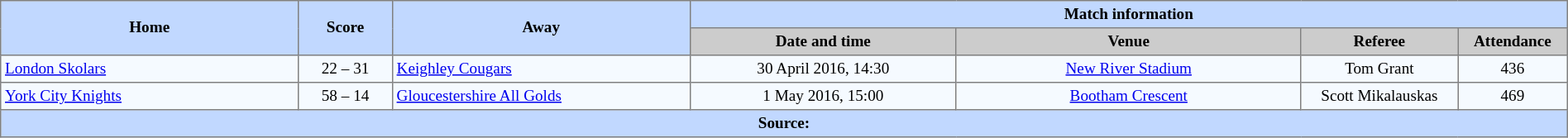<table border=1 style="border-collapse:collapse; font-size:80%; text-align:center;" cellpadding=3 cellspacing=0 width=100%>
<tr bgcolor=#C1D8FF>
<th rowspan=2 width=19%>Home</th>
<th rowspan=2 width=6%>Score</th>
<th rowspan=2 width=19%>Away</th>
<th colspan=6>Match information</th>
</tr>
<tr bgcolor=#CCCCCC>
<th width=17%>Date and time</th>
<th width=22%>Venue</th>
<th width=10%>Referee</th>
<th width=7%>Attendance</th>
</tr>
<tr bgcolor=#F5FAFF>
<td align=left> <a href='#'>London Skolars</a></td>
<td>22 – 31</td>
<td align=left> <a href='#'>Keighley Cougars</a></td>
<td>30 April 2016, 14:30</td>
<td><a href='#'>New River Stadium</a></td>
<td>Tom Grant</td>
<td>436</td>
</tr>
<tr bgcolor=#F5FAFF>
<td align=left> <a href='#'>York City Knights</a></td>
<td>58 – 14</td>
<td align=left> <a href='#'>Gloucestershire All Golds</a></td>
<td>1 May 2016, 15:00</td>
<td><a href='#'>Bootham Crescent</a></td>
<td>Scott Mikalauskas</td>
<td>469</td>
</tr>
<tr style="background:#c1d8ff;">
<th colspan=12>Source:</th>
</tr>
</table>
